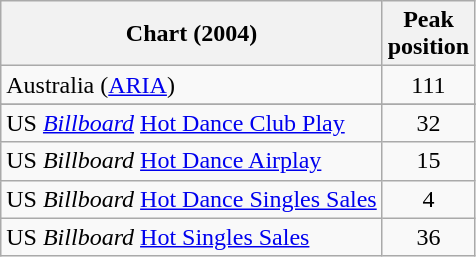<table class="wikitable sortable">
<tr>
<th>Chart (2004)</th>
<th>Peak<br>position</th>
</tr>
<tr>
<td>Australia (<a href='#'>ARIA</a>)</td>
<td align="center">111</td>
</tr>
<tr>
</tr>
<tr>
</tr>
<tr>
</tr>
<tr>
</tr>
<tr>
</tr>
<tr>
</tr>
<tr>
</tr>
<tr>
</tr>
<tr>
</tr>
<tr>
</tr>
<tr>
</tr>
<tr>
<td>US <em><a href='#'>Billboard</a></em> <a href='#'>Hot Dance Club Play</a></td>
<td align="center">32</td>
</tr>
<tr>
<td>US <em>Billboard</em> <a href='#'>Hot Dance Airplay</a></td>
<td align="center">15</td>
</tr>
<tr>
<td>US <em>Billboard</em> <a href='#'>Hot Dance Singles Sales</a></td>
<td align="center">4</td>
</tr>
<tr>
<td>US <em>Billboard</em> <a href='#'>Hot Singles Sales</a></td>
<td align="center">36</td>
</tr>
</table>
